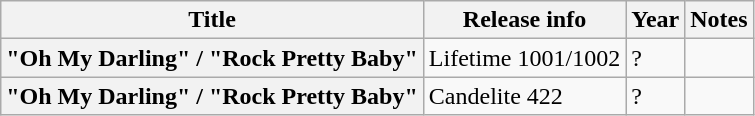<table class="wikitable plainrowheaders sortable">
<tr>
<th scope="col">Title</th>
<th scope="col">Release info</th>
<th scope="col">Year</th>
<th scope="col" class="unsortable">Notes</th>
</tr>
<tr>
<th scope="row">"Oh My Darling" / "Rock Pretty Baby"</th>
<td>Lifetime 1001/1002</td>
<td>?</td>
<td></td>
</tr>
<tr>
<th scope="row">"Oh My Darling" / "Rock Pretty Baby"</th>
<td>Candelite 422</td>
<td>?</td>
<td></td>
</tr>
</table>
